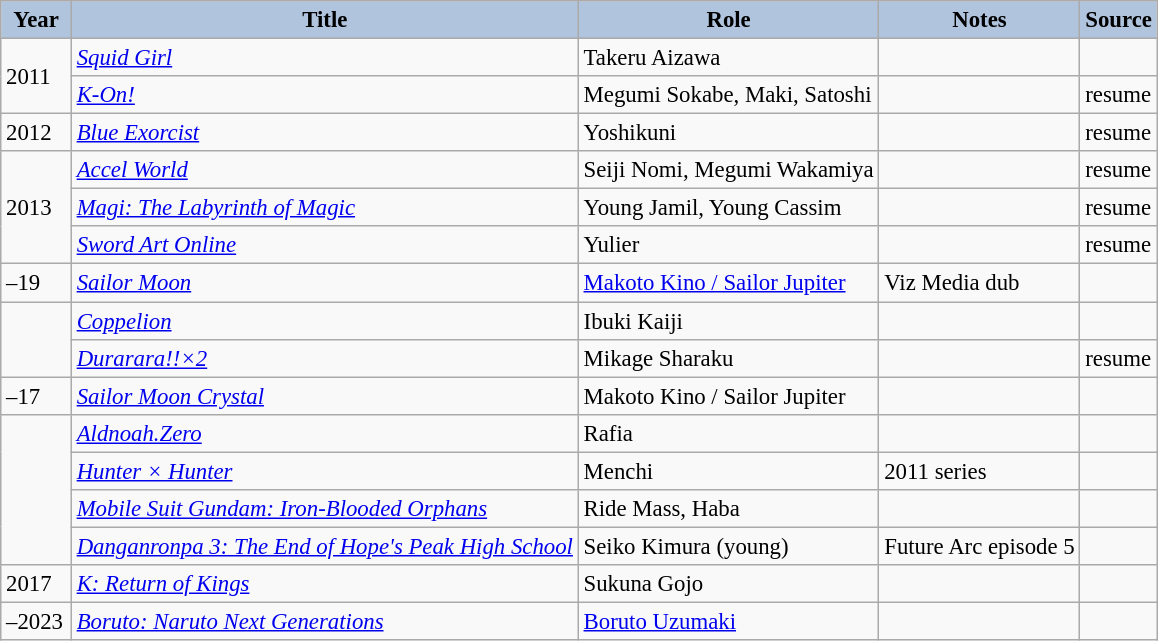<table class="wikitable sortable plainrowheaders" style="width=95%; font-size: 95%;">
<tr>
<th style="background:#b0c4de; width:40px;">Year </th>
<th style="background:#b0c4de;">Title</th>
<th style="background:#b0c4de;">Role</th>
<th style="background:#b0c4de;" class="unsortable">Notes</th>
<th style="background:#b0c4de;" class="unsortable">Source</th>
</tr>
<tr>
<td rowspan="2">2011</td>
<td><em><a href='#'>Squid Girl</a></em></td>
<td>Takeru Aizawa</td>
<td></td>
<td></td>
</tr>
<tr>
<td><em><a href='#'>K-On!</a></em></td>
<td>Megumi Sokabe, Maki, Satoshi</td>
<td></td>
<td>resume</td>
</tr>
<tr>
<td>2012</td>
<td><em><a href='#'>Blue Exorcist</a></em></td>
<td>Yoshikuni</td>
<td></td>
<td>resume</td>
</tr>
<tr>
<td rowspan="3">2013</td>
<td><em><a href='#'>Accel World</a></em></td>
<td>Seiji Nomi, Megumi Wakamiya</td>
<td></td>
<td>resume</td>
</tr>
<tr>
<td><em><a href='#'>Magi: The Labyrinth of Magic</a></em></td>
<td>Young Jamil, Young Cassim</td>
<td></td>
<td>resume</td>
</tr>
<tr>
<td><em><a href='#'>Sword Art Online</a></em></td>
<td>Yulier</td>
<td></td>
<td>resume</td>
</tr>
<tr>
<td>–19</td>
<td><em><a href='#'>Sailor Moon</a></em></td>
<td><a href='#'>Makoto Kino / Sailor Jupiter</a></td>
<td>Viz Media dub</td>
<td></td>
</tr>
<tr>
<td rowspan="2"></td>
<td><em><a href='#'>Coppelion</a></em></td>
<td>Ibuki Kaiji</td>
<td></td>
<td></td>
</tr>
<tr>
<td><em><a href='#'>Durarara!!×2</a></em></td>
<td>Mikage Sharaku</td>
<td></td>
<td>resume</td>
</tr>
<tr>
<td>–17</td>
<td><em><a href='#'>Sailor Moon Crystal</a></em></td>
<td>Makoto Kino / Sailor Jupiter</td>
<td></td>
<td></td>
</tr>
<tr>
<td rowspan="4"></td>
<td><em><a href='#'>Aldnoah.Zero</a></em></td>
<td>Rafia</td>
<td></td>
<td></td>
</tr>
<tr>
<td><em><a href='#'>Hunter × Hunter</a></em></td>
<td>Menchi</td>
<td>2011 series</td>
<td></td>
</tr>
<tr>
<td><em><a href='#'>Mobile Suit Gundam: Iron-Blooded Orphans</a></em></td>
<td>Ride Mass, Haba</td>
<td></td>
<td></td>
</tr>
<tr>
<td><em><a href='#'>Danganronpa 3: The End of Hope's Peak High School</a></em></td>
<td>Seiko Kimura (young)</td>
<td>Future Arc episode 5</td>
<td></td>
</tr>
<tr>
<td>2017</td>
<td><em><a href='#'>K: Return of Kings</a></em></td>
<td>Sukuna Gojo</td>
<td></td>
<td></td>
</tr>
<tr>
<td>–2023</td>
<td><em><a href='#'>Boruto: Naruto Next Generations</a></em></td>
<td><a href='#'>Boruto Uzumaki</a></td>
<td></td>
<td></td>
</tr>
</table>
